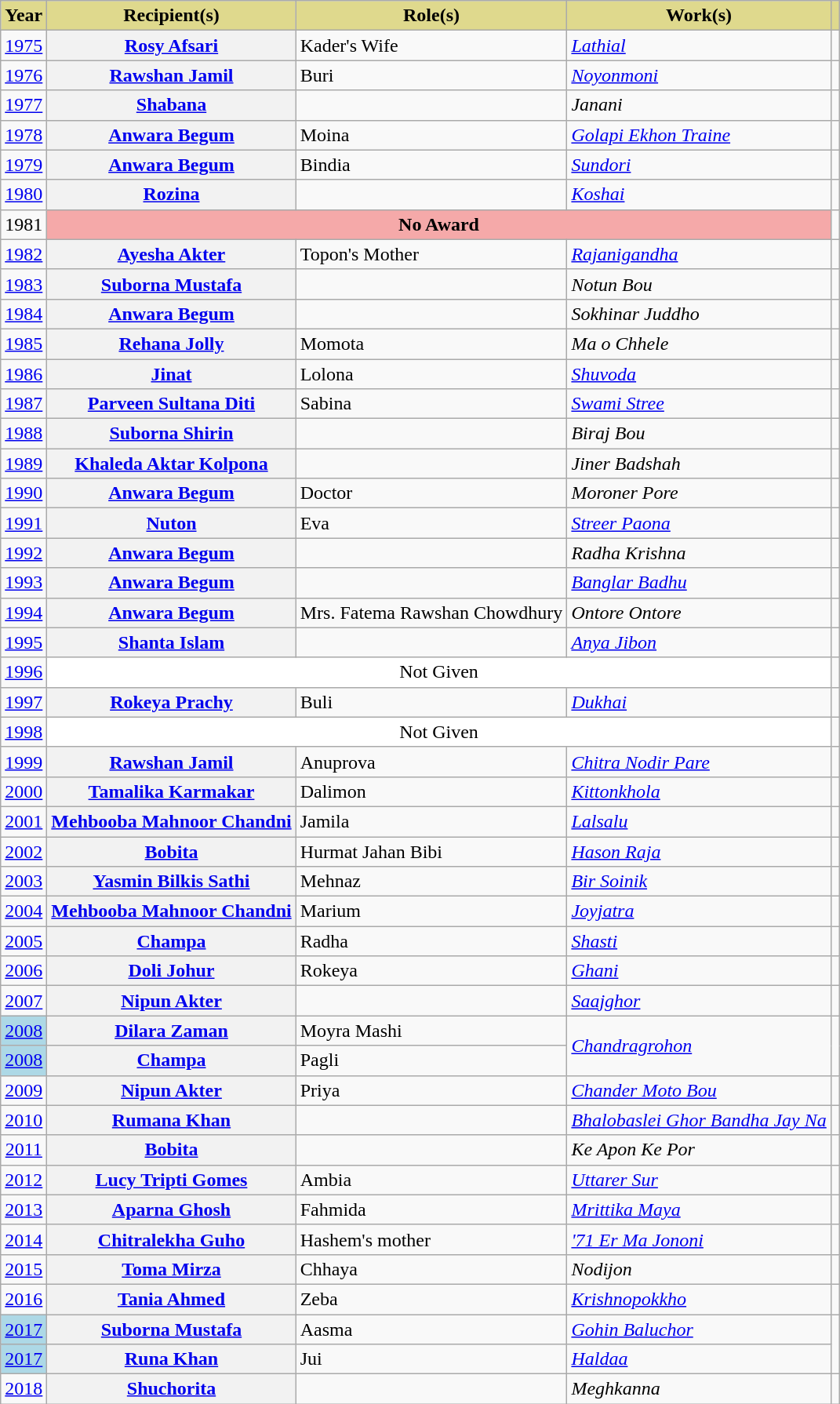<table class="wikitable">
<tr>
<th style="background:#DFD98D;">Year</th>
<th style="background:#DFD98D;">Recipient(s)</th>
<th style="background:#DFD98D;">Role(s)</th>
<th style="background:#DFD98D;">Work(s)</th>
<th scope="col" class="unsortable" style="background:#DFD98D;"></th>
</tr>
<tr>
<td style="text-align:center;"><a href='#'>1975<br></a></td>
<th scope="row"><a href='#'>Rosy Afsari</a></th>
<td>Kader's Wife</td>
<td><em><a href='#'>Lathial</a></em></td>
<td></td>
</tr>
<tr>
<td style="text-align:center;"><a href='#'>1976<br></a></td>
<th scope="row"><a href='#'>Rawshan Jamil</a></th>
<td>Buri</td>
<td><em><a href='#'>Noyonmoni</a></em></td>
<td></td>
</tr>
<tr>
<td style="text-align:center;"><a href='#'>1977<br></a></td>
<th scope="row"><a href='#'>Shabana</a></th>
<td></td>
<td><em>Janani</em></td>
<td></td>
</tr>
<tr>
<td style="text-align:center;"><a href='#'>1978<br></a></td>
<th scope="row"><a href='#'>Anwara Begum</a></th>
<td>Moina</td>
<td><em><a href='#'>Golapi Ekhon Traine</a></em></td>
<td></td>
</tr>
<tr>
<td style="text-align:center;"><a href='#'>1979<br></a></td>
<th scope="row"><a href='#'>Anwara Begum</a></th>
<td>Bindia</td>
<td><em><a href='#'>Sundori</a></em></td>
<td></td>
</tr>
<tr>
<td style="text-align:center;"><a href='#'>1980<br></a></td>
<th scope="row"><a href='#'>Rozina</a></th>
<td></td>
<td><em><a href='#'>Koshai</a></em></td>
<td></td>
</tr>
<tr>
<td style="text-align:center;">1981</td>
<th scope="row" style="background-color:#F5A9A9;text-align:center" colspan="3">No Award</th>
<td></td>
</tr>
<tr>
<td style="text-align:center;"><a href='#'>1982<br></a></td>
<th scope="row"><a href='#'>Ayesha Akter</a></th>
<td>Topon's Mother</td>
<td><em><a href='#'>Rajanigandha</a></em></td>
<td></td>
</tr>
<tr>
<td style="text-align:center;"><a href='#'>1983<br></a></td>
<th scope="row"><a href='#'>Suborna Mustafa</a></th>
<td></td>
<td><em>Notun Bou</em></td>
<td></td>
</tr>
<tr>
<td style="text-align:center;"><a href='#'>1984<br></a></td>
<th scope="row"><a href='#'>Anwara Begum</a></th>
<td></td>
<td><em>Sokhinar Juddho</em></td>
<td></td>
</tr>
<tr>
<td style="text-align:center;"><a href='#'>1985<br></a></td>
<th scope="row"><a href='#'>Rehana Jolly</a></th>
<td>Momota</td>
<td><em>Ma o Chhele</em></td>
<td></td>
</tr>
<tr>
<td style="text-align:center;"><a href='#'>1986<br></a></td>
<th scope="row"><a href='#'>Jinat</a></th>
<td>Lolona</td>
<td><em><a href='#'>Shuvoda</a></em></td>
<td></td>
</tr>
<tr>
<td style="text-align:center;"><a href='#'>1987<br></a></td>
<th scope="row"><a href='#'>Parveen Sultana Diti</a></th>
<td>Sabina</td>
<td><em><a href='#'>Swami Stree</a></em></td>
<td></td>
</tr>
<tr>
<td style="text-align:center;"><a href='#'>1988<br></a></td>
<th scope="row"><a href='#'>Suborna Shirin</a></th>
<td></td>
<td><em>Biraj Bou</em></td>
<td></td>
</tr>
<tr>
<td style="text-align:center;"><a href='#'>1989<br></a></td>
<th scope="row"><a href='#'>Khaleda Aktar Kolpona</a></th>
<td></td>
<td><em>Jiner Badshah</em></td>
<td></td>
</tr>
<tr>
<td style="text-align:center;"><a href='#'>1990<br></a></td>
<th scope="row"><a href='#'>Anwara Begum</a></th>
<td>Doctor</td>
<td><em>Moroner Pore</em></td>
<td></td>
</tr>
<tr>
<td style="text-align:center;"><a href='#'>1991<br></a></td>
<th scope="row"><a href='#'>Nuton</a></th>
<td>Eva</td>
<td><em><a href='#'>Streer Paona</a></em></td>
<td></td>
</tr>
<tr>
<td style="text-align:center;"><a href='#'>1992<br></a></td>
<th scope="row"><a href='#'>Anwara Begum</a></th>
<td></td>
<td><em>Radha Krishna</em></td>
<td></td>
</tr>
<tr>
<td style="text-align:center;"><a href='#'>1993<br></a></td>
<th scope="row"><a href='#'>Anwara Begum</a></th>
<td></td>
<td><em><a href='#'>Banglar Badhu</a></em></td>
<td></td>
</tr>
<tr>
<td style="text-align:center;"><a href='#'>1994<br></a></td>
<th scope="row"><a href='#'>Anwara Begum</a></th>
<td>Mrs. Fatema Rawshan Chowdhury</td>
<td><em>Ontore Ontore</em></td>
<td></td>
</tr>
<tr>
<td style="text-align:center;"><a href='#'>1995<br></a></td>
<th scope="row"><a href='#'>Shanta Islam</a></th>
<td></td>
<td><em><a href='#'>Anya Jibon</a></em></td>
<td></td>
</tr>
<tr>
<td style="text-align:center;"><a href='#'>1996<br></a></td>
<td scope="row" style="background-color:#FFFFFF ;text-align:center" colspan="3">Not Given</td>
<td></td>
</tr>
<tr>
<td style="text-align:center;"><a href='#'>1997<br></a></td>
<th scope="row"><a href='#'>Rokeya Prachy</a></th>
<td>Buli</td>
<td><em><a href='#'>Dukhai</a></em></td>
<td></td>
</tr>
<tr>
<td style="text-align:center;"><a href='#'>1998<br></a></td>
<td scope="row" style="background-color:#FFFFFF ;text-align:center" colspan="3">Not Given</td>
<td></td>
</tr>
<tr>
<td style="text-align:center;"><a href='#'>1999<br></a></td>
<th scope="row"><a href='#'>Rawshan Jamil</a></th>
<td>Anuprova</td>
<td><em><a href='#'>Chitra Nodir Pare</a></em></td>
<td></td>
</tr>
<tr>
<td style="text-align:center;"><a href='#'>2000<br></a></td>
<th scope="row"><a href='#'>Tamalika Karmakar</a></th>
<td>Dalimon</td>
<td><em><a href='#'>Kittonkhola</a></em></td>
<td></td>
</tr>
<tr>
<td style="text-align:center;"><a href='#'>2001<br></a></td>
<th scope="row"><a href='#'>Mehbooba Mahnoor Chandni</a></th>
<td>Jamila</td>
<td><em><a href='#'>Lalsalu</a></em></td>
<td></td>
</tr>
<tr>
<td style="text-align:center;"><a href='#'>2002<br></a></td>
<th scope="row"><a href='#'>Bobita</a></th>
<td>Hurmat Jahan Bibi</td>
<td><em><a href='#'>Hason Raja</a></em></td>
<td></td>
</tr>
<tr>
<td style="text-align:center;"><a href='#'>2003<br></a></td>
<th scope="row"><a href='#'>Yasmin Bilkis Sathi</a></th>
<td>Mehnaz</td>
<td><em><a href='#'>Bir Soinik</a></em></td>
<td></td>
</tr>
<tr>
<td style="text-align:center;"><a href='#'>2004<br></a></td>
<th scope="row"><a href='#'>Mehbooba Mahnoor Chandni</a></th>
<td>Marium</td>
<td><em><a href='#'>Joyjatra</a></em></td>
<td></td>
</tr>
<tr>
<td style="text-align:center;"><a href='#'>2005<br></a></td>
<th scope="row"><a href='#'>Champa</a></th>
<td>Radha</td>
<td><em><a href='#'>Shasti</a></em></td>
<td></td>
</tr>
<tr>
<td style="text-align:center;"><a href='#'>2006<br></a></td>
<th scope="row"><a href='#'>Doli Johur</a></th>
<td>Rokeya</td>
<td><em><a href='#'>Ghani</a></em></td>
<td></td>
</tr>
<tr>
<td style="text-align:center;"><a href='#'>2007<br></a></td>
<th scope="row"><a href='#'>Nipun Akter</a></th>
<td></td>
<td><em><a href='#'>Saajghor</a></em></td>
<td></td>
</tr>
<tr>
<td style="background:#ADD8E6"><a href='#'>2008<br></a> </td>
<th scope="row"><a href='#'>Dilara Zaman</a></th>
<td>Moyra Mashi</td>
<td rowspan="2"><em><a href='#'>Chandragrohon</a></em></td>
<td rowspan="2"></td>
</tr>
<tr>
<td style="background:#ADD8E6"><a href='#'>2008<br></a> </td>
<th scope="row"><a href='#'>Champa</a></th>
<td>Pagli</td>
</tr>
<tr>
<td style="text-align:center;"><a href='#'>2009<br></a></td>
<th scope="row"><a href='#'>Nipun Akter</a></th>
<td>Priya</td>
<td><em><a href='#'>Chander Moto Bou</a></em></td>
<td></td>
</tr>
<tr>
<td style="text-align:center;"><a href='#'>2010<br></a></td>
<th scope="row"><a href='#'>Rumana Khan</a></th>
<td></td>
<td><em><a href='#'>Bhalobaslei Ghor Bandha Jay Na</a></em></td>
<td></td>
</tr>
<tr>
<td style="text-align:center;"><a href='#'>2011<br></a></td>
<th scope="row"><a href='#'>Bobita</a></th>
<td></td>
<td><em>Ke Apon Ke Por</em></td>
<td></td>
</tr>
<tr>
<td style="text-align:center;"><a href='#'>2012<br></a></td>
<th scope="row"><a href='#'>Lucy Tripti Gomes</a></th>
<td>Ambia</td>
<td><em><a href='#'>Uttarer Sur</a></em></td>
<td></td>
</tr>
<tr>
<td style="text-align:center;"><a href='#'>2013<br></a></td>
<th scope="row"><a href='#'>Aparna Ghosh</a></th>
<td>Fahmida</td>
<td><em><a href='#'>Mrittika Maya</a></em></td>
<td></td>
</tr>
<tr>
<td style="text-align:center;"><a href='#'>2014<br></a></td>
<th scope="row"><a href='#'>Chitralekha Guho</a></th>
<td>Hashem's mother</td>
<td><em><a href='#'>'71 Er Ma Jononi</a></em></td>
<td></td>
</tr>
<tr>
<td style="text-align:center;"><a href='#'>2015<br></a></td>
<th scope="row"><a href='#'>Toma Mirza</a></th>
<td>Chhaya</td>
<td><em>Nodijon</em></td>
<td></td>
</tr>
<tr>
<td style="text-align:center;"><a href='#'>2016<br></a></td>
<th scope="row"><a href='#'>Tania Ahmed</a></th>
<td>Zeba</td>
<td><em><a href='#'>Krishnopokkho</a></em></td>
<td></td>
</tr>
<tr>
<td style="background:#ADD8E6"><a href='#'>2017<br></a> </td>
<th scope="row"><a href='#'>Suborna Mustafa</a></th>
<td>Aasma</td>
<td><em><a href='#'>Gohin Baluchor</a></em></td>
<td rowspan="2"'></td>
</tr>
<tr>
<td style="background:#ADD8E6"><a href='#'>2017<br></a> </td>
<th scope="row"><a href='#'>Runa Khan</a></th>
<td>Jui</td>
<td><em><a href='#'>Haldaa</a></em></td>
</tr>
<tr>
<td style="text-align:center;"><a href='#'>2018<br></a></td>
<th scope="row"><a href='#'>Shuchorita</a></th>
<td></td>
<td><em>Meghkanna</em></td>
<td></td>
</tr>
</table>
